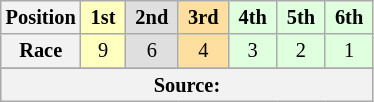<table class="wikitable" style="font-size: 85%; text-align:center">
<tr>
<th>Position</th>
<th style="background-color:#ffffbf"> 1st </th>
<th style="background-color:#dfdfdf"> 2nd </th>
<th style="background-color:#ffdf9f"> 3rd </th>
<th style="background-color:#dfffdf"> 4th </th>
<th style="background-color:#dfffdf"> 5th </th>
<th style="background-color:#dfffdf"> 6th </th>
</tr>
<tr>
<th>Race</th>
<td style="background-color:#ffffbf">9</td>
<td style="background-color:#dfdfdf">6</td>
<td style="background-color:#ffdf9f">4</td>
<td style="background-color:#dfffdf">3</td>
<td style="background-color:#dfffdf">2</td>
<td style="background-color:#dfffdf">1</td>
</tr>
<tr>
</tr>
<tr class="sortbottom">
<th colspan="7">Source:</th>
</tr>
</table>
